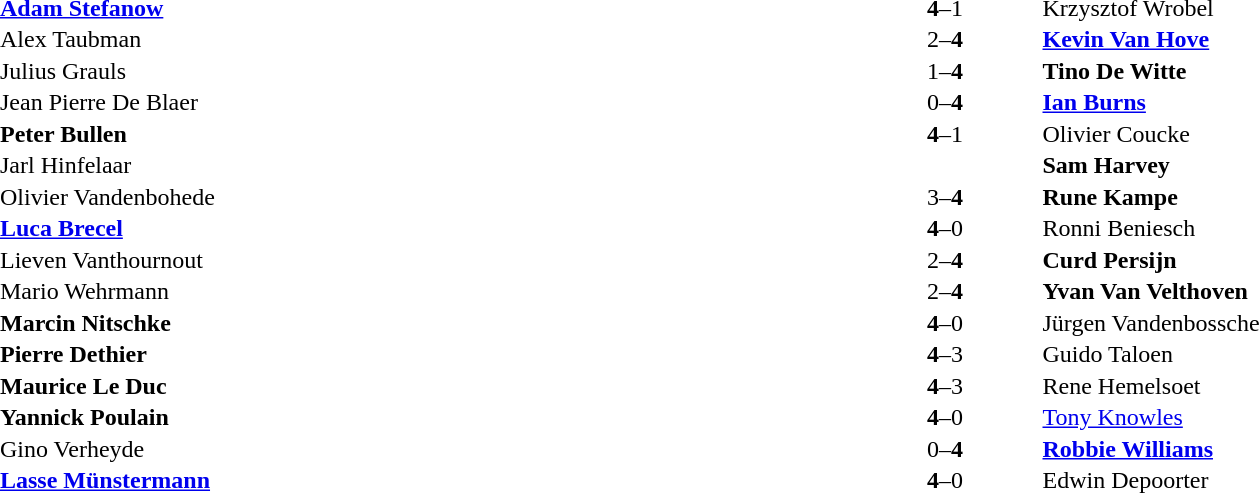<table width="100%" cellspacing="1">
<tr>
<th width=45%></th>
<th width=10%></th>
<th width=45%></th>
</tr>
<tr>
<td> <strong><a href='#'>Adam Stefanow</a></strong></td>
<td align="center"><strong>4</strong>–1</td>
<td> Krzysztof Wrobel</td>
</tr>
<tr>
<td> Alex Taubman</td>
<td align="center">2–<strong>4</strong></td>
<td> <strong><a href='#'>Kevin Van Hove</a></strong></td>
</tr>
<tr>
<td> Julius Grauls</td>
<td align="center">1–<strong>4</strong></td>
<td> <strong>Tino De Witte</strong></td>
</tr>
<tr>
<td> Jean Pierre De Blaer</td>
<td align="center">0–<strong>4</strong></td>
<td> <strong><a href='#'>Ian Burns</a></strong></td>
</tr>
<tr>
<td> <strong>Peter Bullen</strong></td>
<td align="center"><strong>4</strong>–1</td>
<td> Olivier Coucke</td>
</tr>
<tr>
<td> Jarl Hinfelaar</td>
<td align="center"></td>
<td> <strong>Sam Harvey</strong></td>
</tr>
<tr>
<td> Olivier Vandenbohede</td>
<td align="center">3–<strong>4</strong></td>
<td> <strong>Rune Kampe</strong></td>
</tr>
<tr>
<td> <strong><a href='#'>Luca Brecel</a></strong></td>
<td align="center"><strong>4</strong>–0</td>
<td> Ronni Beniesch</td>
</tr>
<tr>
<td> Lieven Vanthournout</td>
<td align="center">2–<strong>4</strong></td>
<td> <strong>Curd Persijn</strong></td>
</tr>
<tr>
<td> Mario Wehrmann</td>
<td align="center">2–<strong>4</strong></td>
<td> <strong>Yvan Van Velthoven</strong></td>
</tr>
<tr>
<td> <strong>Marcin Nitschke</strong></td>
<td align="center"><strong>4</strong>–0</td>
<td> Jürgen Vandenbossche</td>
</tr>
<tr>
<td> <strong>Pierre Dethier</strong></td>
<td align="center"><strong>4</strong>–3</td>
<td> Guido Taloen</td>
</tr>
<tr>
<td> <strong>Maurice Le Duc</strong></td>
<td align="center"><strong>4</strong>–3</td>
<td> Rene Hemelsoet</td>
</tr>
<tr>
<td> <strong>Yannick Poulain</strong></td>
<td align="center"><strong>4</strong>–0</td>
<td> <a href='#'>Tony Knowles</a></td>
</tr>
<tr>
<td> Gino Verheyde</td>
<td align="center">0–<strong>4</strong></td>
<td> <strong><a href='#'>Robbie Williams</a></strong></td>
</tr>
<tr>
<td> <strong><a href='#'>Lasse Münstermann</a></strong></td>
<td align="center"><strong>4</strong>–0</td>
<td> Edwin Depoorter</td>
</tr>
</table>
